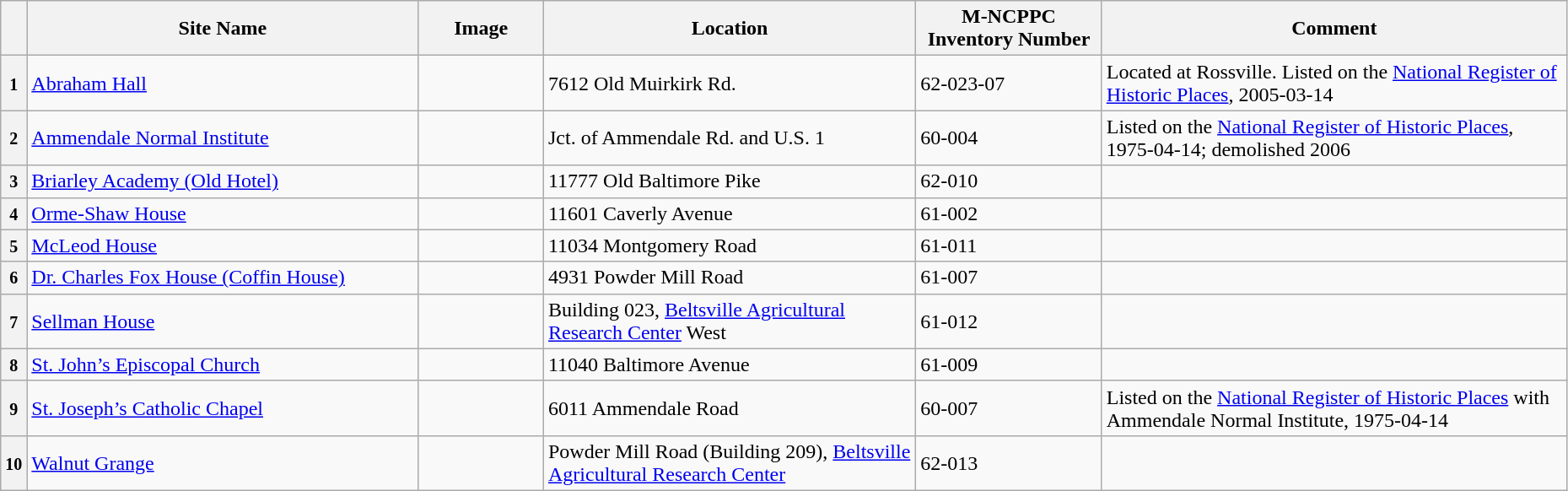<table class="wikitable sortable" style="width:98%">
<tr>
<th></th>
<th width = 25% ><strong>Site Name</strong></th>
<th width = 8% class="unsortable" ><strong>Image</strong></th>
<th><strong>Location</strong></th>
<th class="unsortable" ><strong>M-NCPPC Inventory Number</strong></th>
<th class="unsortable" ><strong>Comment</strong></th>
</tr>
<tr ->
<th><small>1</small></th>
<td><a href='#'>Abraham Hall</a></td>
<td></td>
<td>7612 Old Muirkirk Rd.</td>
<td>62-023-07</td>
<td>Located at Rossville. Listed on the <a href='#'>National Register of Historic Places</a>, 2005-03-14</td>
</tr>
<tr ->
<th><small>2</small></th>
<td><a href='#'>Ammendale Normal Institute</a></td>
<td></td>
<td>Jct. of Ammendale Rd. and U.S. 1</td>
<td>60-004</td>
<td>Listed on the <a href='#'>National Register of Historic Places</a>, 1975-04-14; demolished 2006</td>
</tr>
<tr ->
<th><small>3</small></th>
<td><a href='#'>Briarley Academy (Old Hotel)</a></td>
<td></td>
<td>11777 Old Baltimore Pike</td>
<td>62-010</td>
<td></td>
</tr>
<tr ->
<th><small>4</small></th>
<td><a href='#'>Orme-Shaw House</a></td>
<td></td>
<td>11601 Caverly Avenue</td>
<td>61-002</td>
<td></td>
</tr>
<tr ->
<th><small>5</small></th>
<td><a href='#'>McLeod House</a></td>
<td></td>
<td>11034 Montgomery Road</td>
<td>61-011</td>
<td></td>
</tr>
<tr ->
<th><small>6</small></th>
<td><a href='#'>Dr. Charles Fox House (Coffin House)</a></td>
<td></td>
<td>4931 Powder Mill Road</td>
<td>61-007</td>
<td></td>
</tr>
<tr ->
<th><small>7</small></th>
<td><a href='#'>Sellman House</a></td>
<td></td>
<td>Building 023, <a href='#'>Beltsville Agricultural Research Center</a> West</td>
<td>61-012</td>
<td></td>
</tr>
<tr ->
<th><small>8</small></th>
<td><a href='#'>St. John’s Episcopal Church</a></td>
<td></td>
<td>11040 Baltimore Avenue</td>
<td>61-009</td>
<td></td>
</tr>
<tr ->
<th><small>9</small></th>
<td><a href='#'>St. Joseph’s Catholic Chapel</a></td>
<td></td>
<td>6011 Ammendale Road</td>
<td>60-007</td>
<td>Listed on the <a href='#'>National Register of Historic Places</a> with Ammendale Normal Institute, 1975-04-14</td>
</tr>
<tr ->
<th><small>10</small></th>
<td><a href='#'>Walnut Grange</a></td>
<td></td>
<td>Powder Mill Road (Building 209), <a href='#'>Beltsville Agricultural Research Center</a></td>
<td>62-013</td>
<td></td>
</tr>
</table>
